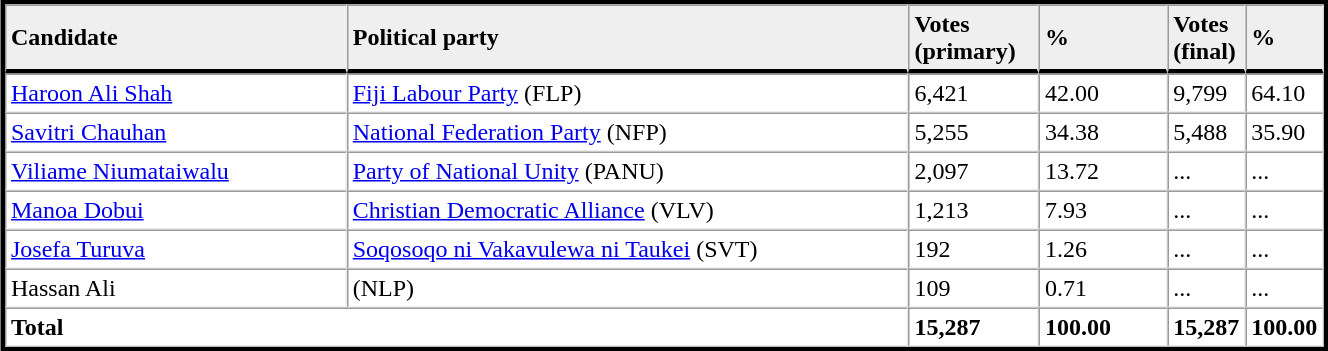<table table width="70%" border="1" align="center" cellpadding=3 cellspacing=0 style="margin:5px; border:3px solid;">
<tr>
<td td width="27%" style="border-bottom:3px solid; background:#efefef;"><strong>Candidate</strong></td>
<td td width="45%" style="border-bottom:3px solid; background:#efefef;"><strong>Political party</strong></td>
<td td width="10%" style="border-bottom:3px solid; background:#efefef;"><strong>Votes<br>(primary)</strong></td>
<td td width="10%" style="border-bottom:3px solid; background:#efefef;"><strong>%</strong></td>
<td td width="4%" style="border-bottom:3px solid; background:#efefef;"><strong>Votes<br>(final)</strong></td>
<td td width="4%" style="border-bottom:3px solid; background:#efefef;"><strong>%</strong></td>
</tr>
<tr>
<td><a href='#'>Haroon Ali Shah</a></td>
<td><a href='#'>Fiji Labour Party</a> (FLP)</td>
<td>6,421</td>
<td>42.00</td>
<td>9,799</td>
<td>64.10</td>
</tr>
<tr>
<td><a href='#'>Savitri Chauhan</a></td>
<td><a href='#'>National Federation Party</a> (NFP)</td>
<td>5,255</td>
<td>34.38</td>
<td>5,488</td>
<td>35.90</td>
</tr>
<tr>
<td><a href='#'>Viliame Niumataiwalu</a></td>
<td><a href='#'>Party of National Unity</a> (PANU)</td>
<td>2,097</td>
<td>13.72</td>
<td>...</td>
<td>...</td>
</tr>
<tr>
<td><a href='#'>Manoa Dobui</a></td>
<td><a href='#'>Christian Democratic Alliance</a> (VLV)</td>
<td>1,213</td>
<td>7.93</td>
<td>...</td>
<td>...</td>
</tr>
<tr>
<td><a href='#'>Josefa Turuva</a></td>
<td><a href='#'>Soqosoqo ni Vakavulewa ni Taukei</a> (SVT)</td>
<td>192</td>
<td>1.26</td>
<td>...</td>
<td>...</td>
</tr>
<tr>
<td>Hassan Ali</td>
<td>(NLP)</td>
<td>109</td>
<td>0.71</td>
<td>...</td>
<td>...</td>
</tr>
<tr>
<td colspan=2><strong>Total</strong></td>
<td><strong>15,287</strong></td>
<td><strong>100.00</strong></td>
<td><strong>15,287</strong></td>
<td><strong>100.00</strong></td>
</tr>
<tr>
</tr>
</table>
